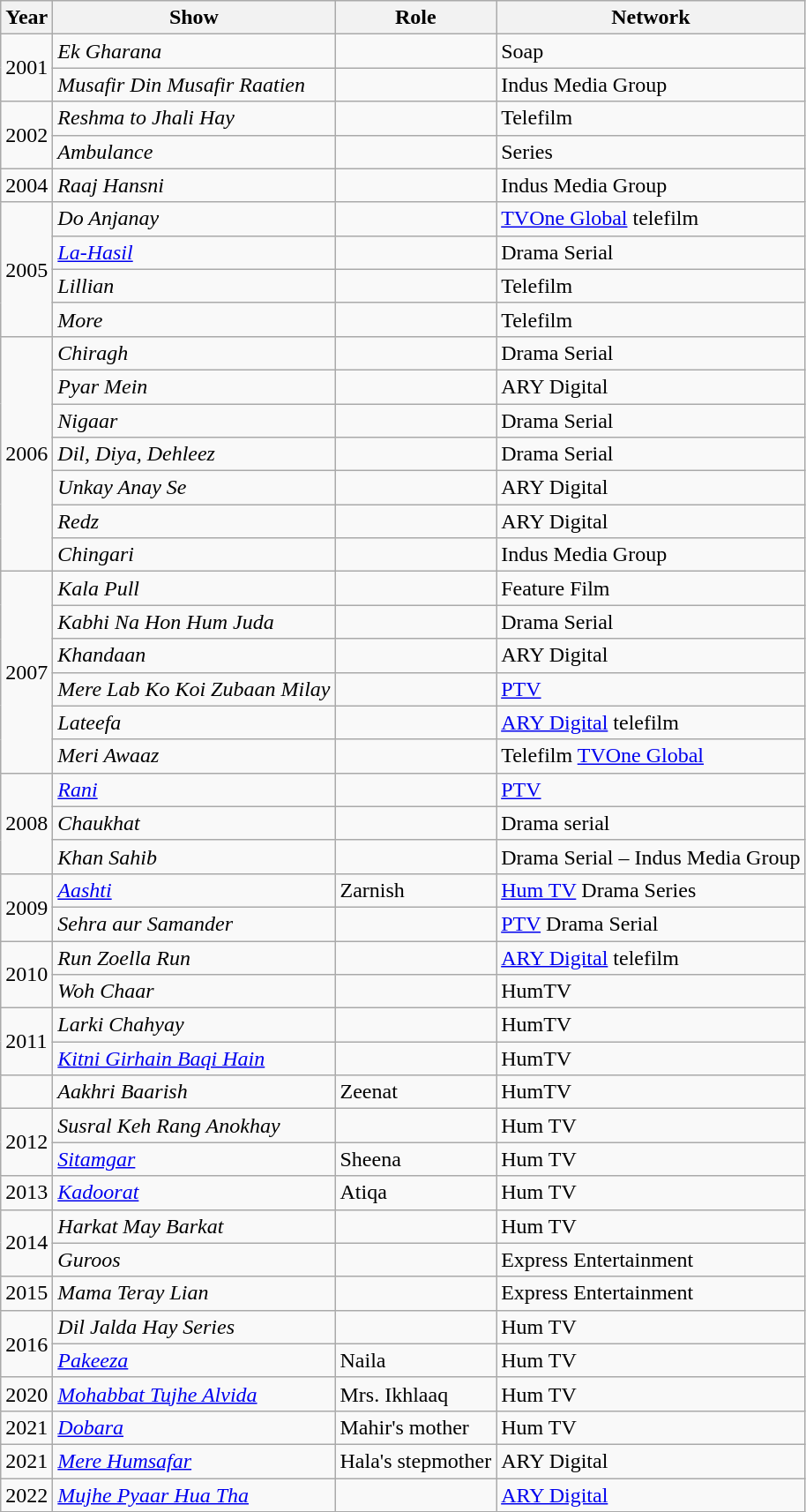<table class="wikitable sortable">
<tr>
<th>Year</th>
<th>Show</th>
<th>Role</th>
<th class="unsortable">Network</th>
</tr>
<tr>
<td rowspan=2>2001</td>
<td><em>Ek Gharana</em></td>
<td></td>
<td>Soap</td>
</tr>
<tr>
<td><em>Musafir Din Musafir Raatien</em></td>
<td></td>
<td>Indus Media Group</td>
</tr>
<tr>
<td rowspan=2>2002</td>
<td><em>Reshma to Jhali Hay</em></td>
<td></td>
<td>Telefilm</td>
</tr>
<tr>
<td><em>Ambulance</em></td>
<td></td>
<td>Series</td>
</tr>
<tr>
<td>2004</td>
<td><em>Raaj Hansni</em></td>
<td></td>
<td>Indus Media Group</td>
</tr>
<tr>
<td rowspan=4>2005</td>
<td><em>Do Anjanay</em></td>
<td></td>
<td><a href='#'>TVOne Global</a> telefilm</td>
</tr>
<tr>
<td><em><a href='#'>La-Hasil</a></em></td>
<td></td>
<td>Drama Serial</td>
</tr>
<tr>
<td><em>Lillian</em></td>
<td></td>
<td>Telefilm</td>
</tr>
<tr>
<td><em>More</em></td>
<td></td>
<td>Telefilm</td>
</tr>
<tr>
<td rowspan=7>2006</td>
<td><em>Chiragh</em></td>
<td></td>
<td>Drama Serial</td>
</tr>
<tr>
<td><em>Pyar Mein</em></td>
<td></td>
<td>ARY Digital</td>
</tr>
<tr>
<td><em>Nigaar</em></td>
<td></td>
<td>Drama Serial</td>
</tr>
<tr>
<td><em>Dil, Diya, Dehleez</em></td>
<td></td>
<td>Drama Serial</td>
</tr>
<tr>
<td><em>Unkay Anay Se</em></td>
<td></td>
<td>ARY Digital</td>
</tr>
<tr>
<td><em>Redz</em></td>
<td></td>
<td>ARY Digital</td>
</tr>
<tr>
<td><em>Chingari</em></td>
<td></td>
<td>Indus Media Group</td>
</tr>
<tr>
<td rowspan= 6>2007</td>
<td><em>Kala Pull</em></td>
<td></td>
<td>Feature Film</td>
</tr>
<tr>
<td><em>Kabhi Na Hon Hum Juda</em></td>
<td></td>
<td>Drama Serial</td>
</tr>
<tr>
<td><em>Khandaan</em></td>
<td></td>
<td>ARY Digital</td>
</tr>
<tr>
<td><em>Mere Lab Ko Koi Zubaan Milay</em></td>
<td></td>
<td><a href='#'>PTV</a></td>
</tr>
<tr>
<td><em>Lateefa</em></td>
<td></td>
<td><a href='#'>ARY Digital</a> telefilm</td>
</tr>
<tr>
<td><em>Meri Awaaz</em></td>
<td></td>
<td>Telefilm <a href='#'>TVOne Global</a></td>
</tr>
<tr>
<td rowspan=3>2008</td>
<td><a href='#'><em>Rani</em></a></td>
<td></td>
<td><a href='#'>PTV</a></td>
</tr>
<tr>
<td><em>Chaukhat</em></td>
<td></td>
<td>Drama serial</td>
</tr>
<tr>
<td><em>Khan Sahib</em></td>
<td></td>
<td>Drama Serial – Indus Media Group</td>
</tr>
<tr>
<td rowspan=2>2009</td>
<td><em><a href='#'>Aashti</a></em></td>
<td>Zarnish</td>
<td><a href='#'>Hum TV</a> Drama Series</td>
</tr>
<tr>
<td><em>Sehra aur Samander</em></td>
<td></td>
<td><a href='#'>PTV</a> Drama Serial</td>
</tr>
<tr>
<td rowspan=2>2010</td>
<td><em>Run Zoella Run</em></td>
<td></td>
<td><a href='#'>ARY Digital</a> telefilm</td>
</tr>
<tr>
<td><em>Woh Chaar</em></td>
<td></td>
<td>HumTV</td>
</tr>
<tr>
<td rowspan=2>2011</td>
<td><em>Larki Chahyay</em></td>
<td></td>
<td>HumTV</td>
</tr>
<tr>
<td><em><a href='#'>Kitni Girhain Baqi Hain</a></em></td>
<td></td>
<td>HumTV</td>
</tr>
<tr>
<td></td>
<td><em>Aakhri Baarish</em></td>
<td>Zeenat</td>
<td>HumTV</td>
</tr>
<tr>
<td rowspan=2>2012</td>
<td><em>Susral Keh Rang Anokhay</em></td>
<td></td>
<td>Hum TV</td>
</tr>
<tr>
<td><a href='#'><em>Sitamgar</em></a></td>
<td>Sheena</td>
<td>Hum TV</td>
</tr>
<tr>
<td>2013</td>
<td><em><a href='#'>Kadoorat</a></em></td>
<td>Atiqa</td>
<td>Hum TV</td>
</tr>
<tr>
<td rowspan=2>2014</td>
<td><em>Harkat May Barkat</em></td>
<td></td>
<td>Hum TV</td>
</tr>
<tr>
<td><em>Guroos</em></td>
<td></td>
<td>Express Entertainment</td>
</tr>
<tr>
<td>2015</td>
<td><em>Mama Teray Lian</em></td>
<td></td>
<td>Express Entertainment</td>
</tr>
<tr>
<td rowspan=2>2016</td>
<td><em>Dil Jalda Hay Series</em></td>
<td></td>
<td>Hum TV</td>
</tr>
<tr>
<td><em><a href='#'>Pakeeza</a></em></td>
<td>Naila</td>
<td>Hum TV</td>
</tr>
<tr>
<td>2020</td>
<td><em><a href='#'>Mohabbat Tujhe Alvida</a></em></td>
<td>Mrs. Ikhlaaq</td>
<td>Hum TV</td>
</tr>
<tr>
<td>2021</td>
<td><a href='#'><em>Dobara</em></a></td>
<td>Mahir's mother</td>
<td>Hum TV</td>
</tr>
<tr>
<td>2021</td>
<td><a href='#'><em>Mere Humsafar</em></a></td>
<td>Hala's stepmother</td>
<td>ARY Digital</td>
</tr>
<tr>
<td>2022</td>
<td><em><a href='#'>Mujhe Pyaar Hua Tha</a></em></td>
<td></td>
<td><a href='#'>ARY Digital</a></td>
</tr>
</table>
